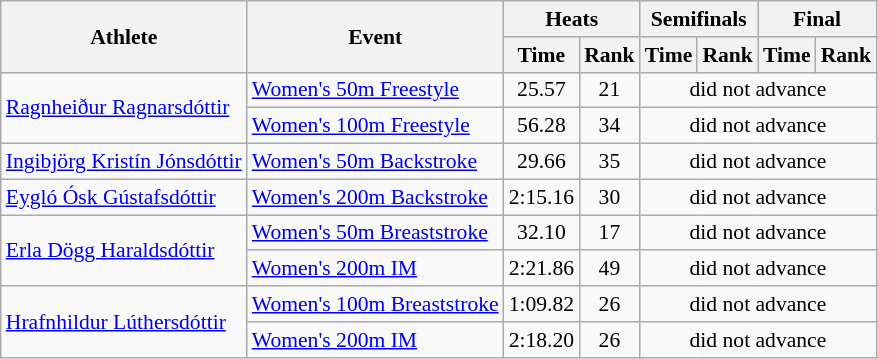<table class=wikitable style="font-size:90%">
<tr>
<th rowspan="2">Athlete</th>
<th rowspan="2">Event</th>
<th colspan="2">Heats</th>
<th colspan="2">Semifinals</th>
<th colspan="2">Final</th>
</tr>
<tr>
<th>Time</th>
<th>Rank</th>
<th>Time</th>
<th>Rank</th>
<th>Time</th>
<th>Rank</th>
</tr>
<tr>
<td rowspan="2"><a href='#'>Ragnheiður Ragnarsdóttir</a></td>
<td><a href='#'>Women's 50m Freestyle</a></td>
<td align=center>25.57</td>
<td align=center>21</td>
<td align=center colspan=4>did not advance</td>
</tr>
<tr>
<td><a href='#'>Women's 100m Freestyle</a></td>
<td align=center>56.28</td>
<td align=center>34</td>
<td align=center colspan=4>did not advance</td>
</tr>
<tr>
<td rowspan="1"><a href='#'>Ingibjörg Kristín Jónsdóttir</a></td>
<td><a href='#'>Women's 50m Backstroke</a></td>
<td align=center>29.66</td>
<td align=center>35</td>
<td align=center colspan=4>did not advance</td>
</tr>
<tr>
<td rowspan="1"><a href='#'>Eygló Ósk Gústafsdóttir</a></td>
<td><a href='#'>Women's 200m Backstroke</a></td>
<td align=center>2:15.16</td>
<td align=center>30</td>
<td align=center colspan=4>did not advance</td>
</tr>
<tr>
<td rowspan="2"><a href='#'>Erla Dögg Haraldsdóttir</a></td>
<td><a href='#'>Women's 50m Breaststroke</a></td>
<td align=center>32.10</td>
<td align=center>17</td>
<td align=center colspan=4>did not advance</td>
</tr>
<tr>
<td><a href='#'>Women's 200m IM</a></td>
<td align=center>2:21.86</td>
<td align=center>49</td>
<td align=center colspan=4>did not advance</td>
</tr>
<tr>
<td rowspan="2"><a href='#'>Hrafnhildur Lúthersdóttir</a></td>
<td><a href='#'>Women's 100m Breaststroke</a></td>
<td align=center>1:09.82</td>
<td align=center>26</td>
<td align=center colspan=4>did not advance</td>
</tr>
<tr>
<td><a href='#'>Women's 200m IM</a></td>
<td align=center>2:18.20</td>
<td align=center>26</td>
<td align=center colspan=4>did not advance</td>
</tr>
</table>
